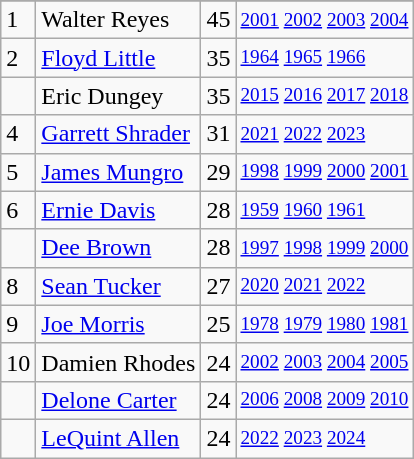<table class="wikitable">
<tr>
</tr>
<tr>
<td>1</td>
<td>Walter Reyes</td>
<td>45</td>
<td style="font-size:80%;"><a href='#'>2001</a> <a href='#'>2002</a> <a href='#'>2003</a> <a href='#'>2004</a></td>
</tr>
<tr>
<td>2</td>
<td><a href='#'>Floyd Little</a></td>
<td>35</td>
<td style="font-size:80%;"><a href='#'>1964</a> <a href='#'>1965</a> <a href='#'>1966</a></td>
</tr>
<tr>
<td></td>
<td>Eric Dungey</td>
<td>35</td>
<td style="font-size:80%;"><a href='#'>2015</a> <a href='#'>2016</a> <a href='#'>2017</a> <a href='#'>2018</a></td>
</tr>
<tr>
<td>4</td>
<td><a href='#'>Garrett Shrader</a></td>
<td>31</td>
<td style="font-size:80%;"><a href='#'>2021</a> <a href='#'>2022</a> <a href='#'>2023</a></td>
</tr>
<tr>
<td>5</td>
<td><a href='#'>James Mungro</a></td>
<td>29</td>
<td style="font-size:80%;"><a href='#'>1998</a> <a href='#'>1999</a> <a href='#'>2000</a> <a href='#'>2001</a></td>
</tr>
<tr>
<td>6</td>
<td><a href='#'>Ernie Davis</a></td>
<td>28</td>
<td style="font-size:80%;"><a href='#'>1959</a> <a href='#'>1960</a> <a href='#'>1961</a></td>
</tr>
<tr>
<td></td>
<td><a href='#'>Dee Brown</a></td>
<td>28</td>
<td style="font-size:80%;"><a href='#'>1997</a> <a href='#'>1998</a> <a href='#'>1999</a> <a href='#'>2000</a></td>
</tr>
<tr>
<td>8</td>
<td><a href='#'>Sean Tucker</a></td>
<td>27</td>
<td style="font-size:80%;"><a href='#'>2020</a> <a href='#'>2021</a> <a href='#'>2022</a></td>
</tr>
<tr>
<td>9</td>
<td><a href='#'>Joe Morris</a></td>
<td>25</td>
<td style="font-size:80%;"><a href='#'>1978</a> <a href='#'>1979</a> <a href='#'>1980</a> <a href='#'>1981</a></td>
</tr>
<tr>
<td>10</td>
<td>Damien Rhodes</td>
<td>24</td>
<td style="font-size:80%;"><a href='#'>2002</a> <a href='#'>2003</a> <a href='#'>2004</a> <a href='#'>2005</a></td>
</tr>
<tr>
<td></td>
<td><a href='#'>Delone Carter</a></td>
<td>24</td>
<td style="font-size:80%;"><a href='#'>2006</a> <a href='#'>2008</a> <a href='#'>2009</a> <a href='#'>2010</a></td>
</tr>
<tr>
<td></td>
<td><a href='#'>LeQuint Allen</a></td>
<td>24</td>
<td style="font-size:80%;"><a href='#'>2022</a> <a href='#'>2023</a> <a href='#'>2024</a></td>
</tr>
</table>
